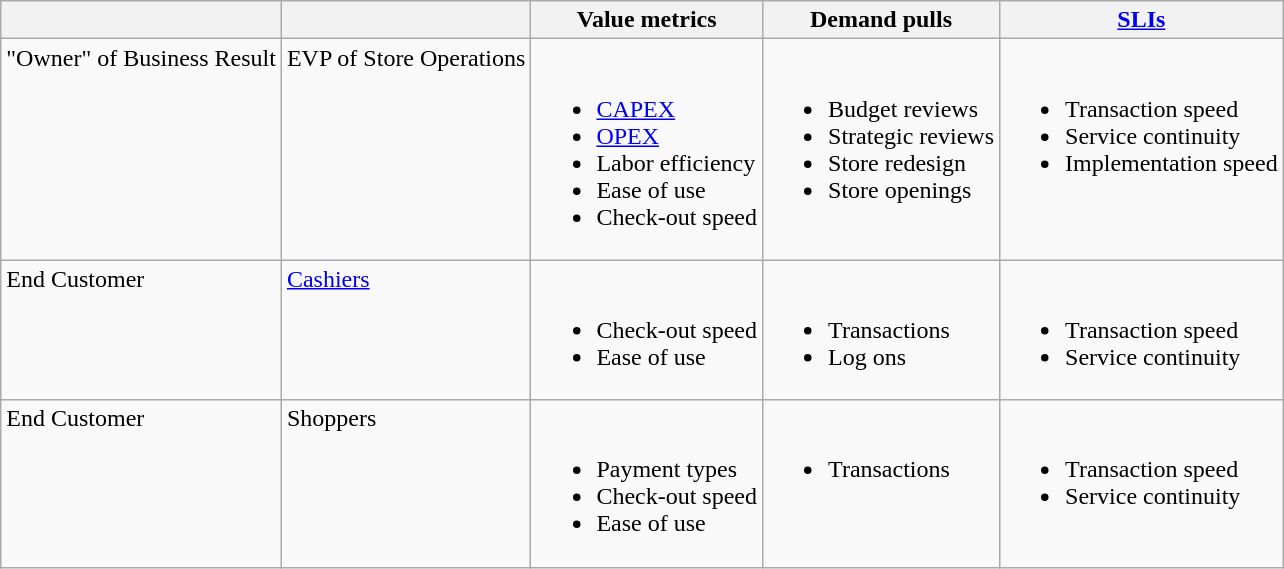<table class="wikitable">
<tr>
<th> </th>
<th> </th>
<th>Value metrics</th>
<th>Demand pulls</th>
<th><a href='#'>SLIs</a></th>
</tr>
<tr valign="top">
<td>"Owner" of Business Result</td>
<td>EVP of Store Operations</td>
<td><br><ul><li><a href='#'>CAPEX</a></li><li><a href='#'>OPEX</a></li><li>Labor efficiency</li><li>Ease of use</li><li>Check-out speed</li></ul></td>
<td><br><ul><li>Budget reviews</li><li>Strategic reviews</li><li>Store redesign</li><li>Store openings</li></ul></td>
<td><br><ul><li>Transaction speed</li><li>Service continuity</li><li>Implementation speed</li></ul></td>
</tr>
<tr valign="top">
<td>End Customer</td>
<td><a href='#'>Cashiers</a></td>
<td><br><ul><li>Check-out speed</li><li>Ease of use</li></ul></td>
<td><br><ul><li>Transactions</li><li>Log ons</li></ul></td>
<td><br><ul><li>Transaction speed</li><li>Service continuity</li></ul></td>
</tr>
<tr valign="top">
<td>End Customer</td>
<td>Shoppers</td>
<td><br><ul><li>Payment types</li><li>Check-out speed</li><li>Ease of use</li></ul></td>
<td><br><ul><li>Transactions</li></ul></td>
<td><br><ul><li>Transaction speed</li><li>Service continuity</li></ul></td>
</tr>
</table>
